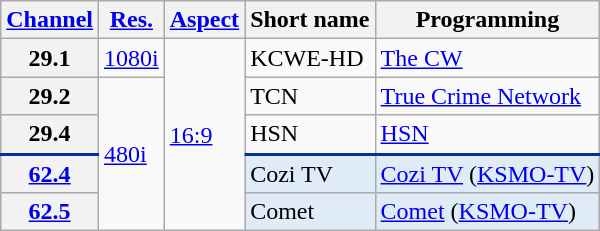<table class="wikitable">
<tr>
<th scope = "col"><a href='#'>Channel</a></th>
<th scope = "col"><a href='#'>Res.</a></th>
<th scope = "col"><a href='#'>Aspect</a></th>
<th scope = "col">Short name</th>
<th scope = "col">Programming</th>
</tr>
<tr>
<th scope = "row">29.1</th>
<td><a href='#'>1080i</a></td>
<td rowspan="5"><a href='#'>16:9</a></td>
<td>KCWE-HD</td>
<td><a href='#'>The CW</a></td>
</tr>
<tr>
<th scope = "row">29.2</th>
<td rowspan="4"><a href='#'>480i</a></td>
<td>TCN</td>
<td><a href='#'>True Crime Network</a></td>
</tr>
<tr>
<th scope = "row">29.4</th>
<td>HSN</td>
<td><a href='#'>HSN</a></td>
</tr>
<tr style="background-color:#DFEBF6; border-top: 2px solid #003399;">
<th scope = "row"><a href='#'>62.4</a></th>
<td>Cozi TV</td>
<td><a href='#'>Cozi TV</a> (<a href='#'>KSMO-TV</a>)</td>
</tr>
<tr style="background-color:#DFEBF6;">
<th scope = "row"><a href='#'>62.5</a></th>
<td>Comet</td>
<td><a href='#'>Comet</a> (<a href='#'>KSMO-TV</a>)</td>
</tr>
</table>
